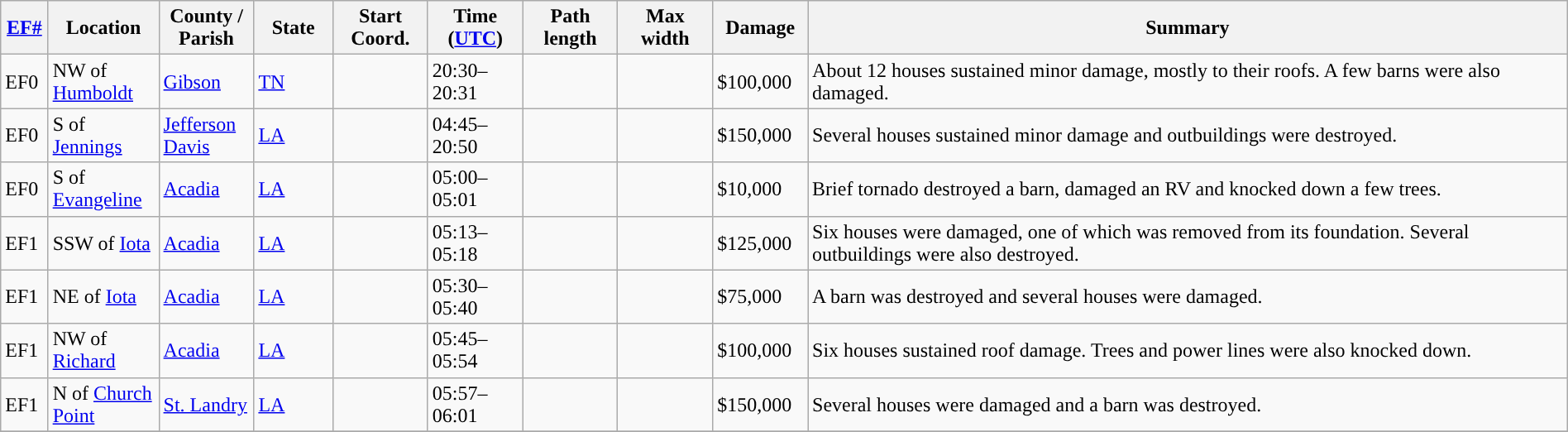<table class="wikitable sortable" style="width:100%;">
<tr>
<th scope="col" width="3%" align="center"><a href='#'>EF#</a></th>
<th scope="col" width="7%" align="center" class="unsortable">Location</th>
<th scope="col" width="6%" align="center" class="unsortable">County / Parish</th>
<th scope="col" width="5%" align="center">State</th>
<th scope="col" width="6%" align="center">Start Coord.</th>
<th scope="col" width="6%" align="center">Time (<a href='#'>UTC</a>)</th>
<th scope="col" width="6%" align="center">Path length</th>
<th scope="col" width="6%" align="center">Max width</th>
<th scope="col" width="6%" align="center">Damage</th>
<th scope="col" width="48%" class="unsortable" align="center">Summary</th>
</tr>
<tr>
<td>EF0</td>
<td>NW of <a href='#'>Humboldt</a></td>
<td><a href='#'>Gibson</a></td>
<td><a href='#'>TN</a></td>
<td></td>
<td>20:30–20:31</td>
<td></td>
<td></td>
<td>$100,000</td>
<td>About 12 houses sustained minor damage, mostly to their roofs. A few barns were also damaged.</td>
</tr>
<tr>
<td>EF0</td>
<td>S of <a href='#'>Jennings</a></td>
<td><a href='#'>Jefferson Davis</a></td>
<td><a href='#'>LA</a></td>
<td></td>
<td>04:45–20:50</td>
<td></td>
<td></td>
<td>$150,000</td>
<td>Several houses sustained minor damage and outbuildings were destroyed.</td>
</tr>
<tr>
<td>EF0</td>
<td>S of <a href='#'>Evangeline</a></td>
<td><a href='#'>Acadia</a></td>
<td><a href='#'>LA</a></td>
<td></td>
<td>05:00–05:01</td>
<td></td>
<td></td>
<td>$10,000</td>
<td>Brief tornado destroyed a barn, damaged an RV and knocked down a few trees.</td>
</tr>
<tr>
<td>EF1</td>
<td>SSW of <a href='#'>Iota</a></td>
<td><a href='#'>Acadia</a></td>
<td><a href='#'>LA</a></td>
<td></td>
<td>05:13–05:18</td>
<td></td>
<td></td>
<td>$125,000</td>
<td>Six houses were damaged, one of which was removed from its foundation. Several outbuildings were also destroyed.</td>
</tr>
<tr>
<td>EF1</td>
<td>NE of <a href='#'>Iota</a></td>
<td><a href='#'>Acadia</a></td>
<td><a href='#'>LA</a></td>
<td></td>
<td>05:30–05:40</td>
<td></td>
<td></td>
<td>$75,000</td>
<td>A barn was destroyed and several houses were damaged.</td>
</tr>
<tr>
<td>EF1</td>
<td>NW of <a href='#'>Richard</a></td>
<td><a href='#'>Acadia</a></td>
<td><a href='#'>LA</a></td>
<td></td>
<td>05:45–05:54</td>
<td></td>
<td></td>
<td>$100,000</td>
<td>Six houses sustained roof damage. Trees and power lines were also knocked down.</td>
</tr>
<tr>
<td>EF1</td>
<td>N of <a href='#'>Church Point</a></td>
<td><a href='#'>St. Landry</a></td>
<td><a href='#'>LA</a></td>
<td></td>
<td>05:57–06:01</td>
<td></td>
<td></td>
<td>$150,000</td>
<td>Several houses were damaged and a barn was destroyed.</td>
</tr>
<tr>
</tr>
</table>
